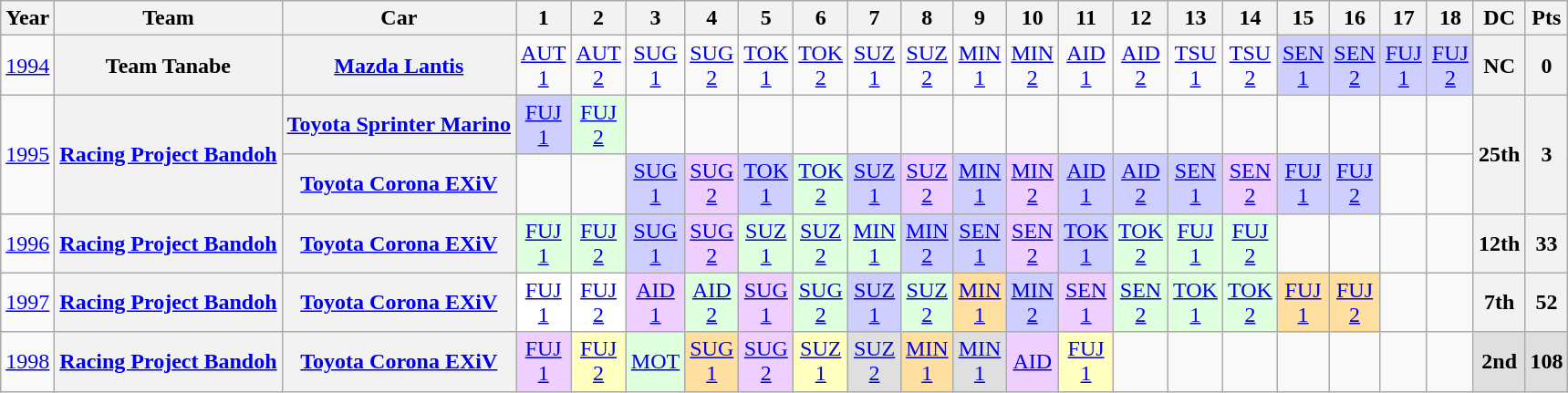<table class="wikitable"style="text-align:center;font-size;90%">
<tr>
<th>Year</th>
<th>Team</th>
<th>Car</th>
<th>1</th>
<th>2</th>
<th>3</th>
<th>4</th>
<th>5</th>
<th>6</th>
<th>7</th>
<th>8</th>
<th>9</th>
<th>10</th>
<th>11</th>
<th>12</th>
<th>13</th>
<th>14</th>
<th>15</th>
<th>16</th>
<th>17</th>
<th>18</th>
<th>DC</th>
<th>Pts</th>
</tr>
<tr>
<td><a href='#'>1994</a></td>
<th>Team Tanabe</th>
<th><a href='#'>Mazda Lantis</a></th>
<td><a href='#'>AUT<br>1</a></td>
<td><a href='#'>AUT<br>2</a></td>
<td><a href='#'>SUG<br>1</a></td>
<td><a href='#'>SUG<br>2</a></td>
<td><a href='#'>TOK<br>1</a></td>
<td><a href='#'>TOK<br>2</a></td>
<td><a href='#'>SUZ<br>1</a></td>
<td><a href='#'>SUZ<br>2</a></td>
<td><a href='#'>MIN<br>1</a></td>
<td><a href='#'>MIN<br>2</a></td>
<td><a href='#'>AID<br>1</a></td>
<td><a href='#'>AID<br>2</a></td>
<td><a href='#'>TSU<br>1</a></td>
<td><a href='#'>TSU<br>2</a></td>
<td style="background:#CFCFFF;"><a href='#'>SEN<br>1</a><br></td>
<td style="background:#CFCFFF;"><a href='#'>SEN<br>2</a><br></td>
<td style="background:#CFCFFF;"><a href='#'>FUJ<br>1</a><br></td>
<td style="background:#CFCFFF;"><a href='#'>FUJ<br>2</a><br></td>
<th>NC</th>
<th>0</th>
</tr>
<tr>
<td rowspan="2"><a href='#'>1995</a></td>
<th rowspan="2"><a href='#'>Racing Project Bandoh</a></th>
<th><a href='#'>Toyota Sprinter Marino</a></th>
<td style="background:#CFCFFF;"><a href='#'>FUJ<br>1</a><br></td>
<td style="background:#DFFFDF;"><a href='#'>FUJ<br>2</a><br></td>
<td></td>
<td></td>
<td></td>
<td></td>
<td></td>
<td></td>
<td></td>
<td></td>
<td></td>
<td></td>
<td></td>
<td></td>
<td></td>
<td></td>
<td></td>
<td></td>
<th rowspan="2">25th</th>
<th rowspan="2">3</th>
</tr>
<tr>
<th><a href='#'>Toyota Corona EXiV</a></th>
<td></td>
<td></td>
<td style="background:#CFCFFF;"><a href='#'>SUG<br>1</a><br></td>
<td style="background:#EFCFFF;"><a href='#'>SUG<br>2</a><br></td>
<td style="background:#CFCFFF;"><a href='#'>TOK<br>1</a><br></td>
<td style="background:#DFFFDF;"><a href='#'>TOK<br>2</a><br></td>
<td style="background:#CFCFFF;"><a href='#'>SUZ<br>1</a><br></td>
<td style="background:#EFCFFF;"><a href='#'>SUZ<br>2</a><br></td>
<td style="background:#CFCFFF;"><a href='#'>MIN<br>1</a><br></td>
<td style="background:#EFCFFF;"><a href='#'>MIN<br>2</a><br></td>
<td style="background:#CFCFFF;"><a href='#'>AID<br>1</a><br></td>
<td style="background:#CFCFFF;"><a href='#'>AID<br>2</a><br></td>
<td style="background:#CFCFFF;"><a href='#'>SEN<br>1</a><br></td>
<td style="background:#EFCFFF;"><a href='#'>SEN<br>2</a><br></td>
<td style="background:#CFCFFF;"><a href='#'>FUJ<br>1</a><br></td>
<td style="background:#CFCFFF;"><a href='#'>FUJ<br>2</a><br></td>
<td></td>
<td></td>
</tr>
<tr>
<td><a href='#'>1996</a></td>
<th><a href='#'>Racing Project Bandoh</a></th>
<th><a href='#'>Toyota Corona EXiV</a></th>
<td style="background:#DFFFDF;"><a href='#'>FUJ<br>1</a><br></td>
<td style="background:#DFFFDF;"><a href='#'>FUJ<br>2</a><br></td>
<td style="background:#CFCFFF;"><a href='#'>SUG<br>1</a><br></td>
<td style="background:#EFCFFF;"><a href='#'>SUG<br>2</a><br></td>
<td style="background:#DFFFDF;"><a href='#'>SUZ<br>1</a><br></td>
<td style="background:#DFFFDF;"><a href='#'>SUZ<br>2</a><br></td>
<td style="background:#DFFFDF;"><a href='#'>MIN<br>1</a><br></td>
<td style="background:#CFCFFF;"><a href='#'>MIN<br>2</a><br></td>
<td style="background:#CFCFFF;"><a href='#'>SEN<br>1</a><br></td>
<td style="background:#EFCFFF;"><a href='#'>SEN<br>2</a><br></td>
<td style="background:#CFCFFF;"><a href='#'>TOK<br>1</a><br></td>
<td style="background:#DFFFDF;"><a href='#'>TOK<br>2</a><br></td>
<td style="background:#DFFFDF;"><a href='#'>FUJ<br>1</a><br></td>
<td style="background:#DFFFDF;"><a href='#'>FUJ<br>2</a><br></td>
<td></td>
<td></td>
<td></td>
<td></td>
<th>12th</th>
<th>33</th>
</tr>
<tr>
<td><a href='#'>1997</a></td>
<th><a href='#'>Racing Project Bandoh</a></th>
<th><a href='#'>Toyota Corona EXiV</a></th>
<td style="background:#FFFFFF;"><a href='#'>FUJ<br>1</a><br></td>
<td style="background:#FFFFFF;"><a href='#'>FUJ<br>2</a><br></td>
<td style="background:#EFCFFF;"><a href='#'>AID<br>1</a><br></td>
<td style="background:#DFFFDF;"><a href='#'>AID<br>2</a><br></td>
<td style="background:#EFCFFF;"><a href='#'>SUG<br>1</a><br></td>
<td style="background:#DFFFDF;"><a href='#'>SUG<br>2</a><br></td>
<td style="background:#CFCFFF;"><a href='#'>SUZ<br>1</a><br></td>
<td style="background:#DFFFDF;"><a href='#'>SUZ<br>2</a><br></td>
<td style="background:#FFDF9F;"><a href='#'>MIN<br>1</a><br></td>
<td style="background:#CFCFFF;"><a href='#'>MIN<br>2</a><br></td>
<td style="background:#EFCFFF;"><a href='#'>SEN<br>1</a><br></td>
<td style="background:#DFFFDF;"><a href='#'>SEN<br>2</a><br></td>
<td style="background:#DFFFDF;"><a href='#'>TOK<br>1</a><br></td>
<td style="background:#DFFFDF;"><a href='#'>TOK<br>2</a><br></td>
<td style="background:#FFDF9F;"><a href='#'>FUJ<br>1</a><br></td>
<td style="background:#FFDF9F;"><a href='#'>FUJ<br>2</a><br></td>
<td></td>
<td></td>
<th>7th</th>
<th>52</th>
</tr>
<tr>
<td><a href='#'>1998</a></td>
<th><a href='#'>Racing Project Bandoh</a></th>
<th><a href='#'>Toyota Corona EXiV</a></th>
<td style="background:#EFCFFF;"><a href='#'>FUJ<br>1</a><br></td>
<td style="background:#FFFFBF;"><a href='#'>FUJ<br>2</a><br></td>
<td style="background:#DFFFDF;"><a href='#'>MOT</a><br></td>
<td style="background:#FFDF9F;"><a href='#'>SUG<br>1</a><br></td>
<td style="background:#EFCFFF;"><a href='#'>SUG<br>2</a><br></td>
<td style="background:#FFFFBF;"><a href='#'>SUZ<br>1</a><br></td>
<td style="background:#DFDFDF;"><a href='#'>SUZ<br>2</a><br></td>
<td style="background:#FFDF9F;"><a href='#'>MIN<br>1</a><br></td>
<td style="background:#DFDFDF;"><a href='#'>MIN<br>1</a><br></td>
<td style="background:#EFCFFF;"><a href='#'>AID</a><br></td>
<td style="background:#FFFFBF;"><a href='#'>FUJ<br>1</a><br></td>
<td></td>
<td></td>
<td></td>
<td></td>
<td></td>
<td></td>
<td></td>
<td style="background:#DFDFDF;"><strong>2nd</strong></td>
<td style="background:#DFDFDF;"><strong>108</strong></td>
</tr>
</table>
